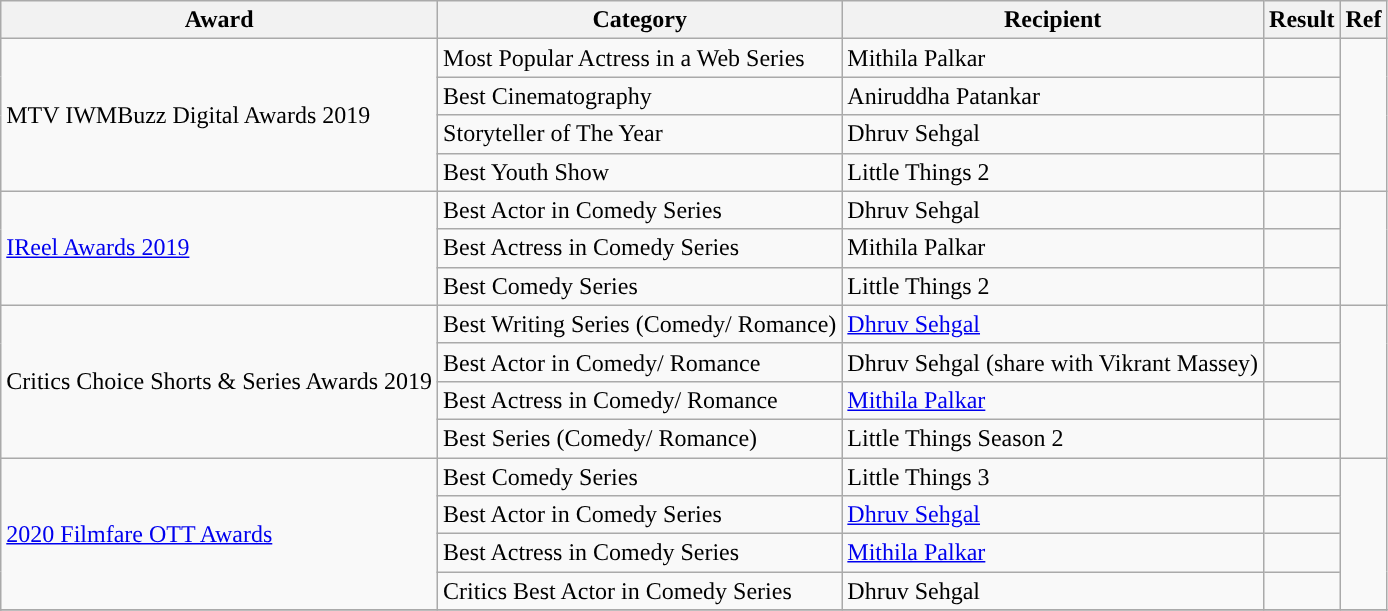<table class="wikitable">
<tr>
<th>Award</th>
<th>Category</th>
<th>Recipient</th>
<th>Result</th>
<th>Ref</th>
</tr>
<tr>
<td rowspan=4>MTV IWMBuzz Digital Awards 2019</td>
<td>Most Popular Actress in a Web Series</td>
<td>Mithila Palkar</td>
<td></td>
<td rowspan=4></td>
</tr>
<tr>
<td>Best Cinematography</td>
<td>Aniruddha Patankar</td>
<td></td>
</tr>
<tr>
<td>Storyteller of The Year</td>
<td>Dhruv Sehgal</td>
<td></td>
</tr>
<tr>
<td>Best Youth Show</td>
<td>Little Things 2</td>
<td></td>
</tr>
<tr>
<td rowspan=3><a href='#'>IReel Awards 2019</a></td>
<td>Best Actor in Comedy Series</td>
<td>Dhruv Sehgal</td>
<td></td>
<td rowspan=3></td>
</tr>
<tr>
<td>Best Actress in Comedy Series</td>
<td>Mithila Palkar</td>
<td></td>
</tr>
<tr>
<td>Best Comedy Series</td>
<td>Little Things 2</td>
<td></td>
</tr>
<tr>
<td rowspan=4>Critics Choice Shorts & Series Awards 2019</td>
<td>Best Writing Series (Comedy/ Romance)</td>
<td><a href='#'>Dhruv Sehgal</a></td>
<td></td>
<td rowspan=4></td>
</tr>
<tr>
<td>Best Actor in Comedy/ Romance</td>
<td>Dhruv Sehgal (share with Vikrant Massey)</td>
<td></td>
</tr>
<tr>
<td>Best Actress in Comedy/ Romance</td>
<td><a href='#'>Mithila Palkar</a></td>
<td></td>
</tr>
<tr>
<td>Best Series (Comedy/ Romance)</td>
<td>Little Things Season 2</td>
<td></td>
</tr>
<tr>
<td rowspan=4><a href='#'>2020 Filmfare OTT Awards</a></td>
<td>Best Comedy Series</td>
<td>Little Things 3</td>
<td></td>
<td rowspan=4><br></td>
</tr>
<tr>
<td>Best Actor in Comedy Series</td>
<td><a href='#'>Dhruv Sehgal</a></td>
<td></td>
</tr>
<tr>
<td>Best Actress in Comedy Series</td>
<td><a href='#'>Mithila Palkar</a></td>
<td></td>
</tr>
<tr>
<td>Critics Best Actor in Comedy Series</td>
<td>Dhruv Sehgal</td>
<td></td>
</tr>
<tr>
</tr>
<tr>
</tr>
</table>
